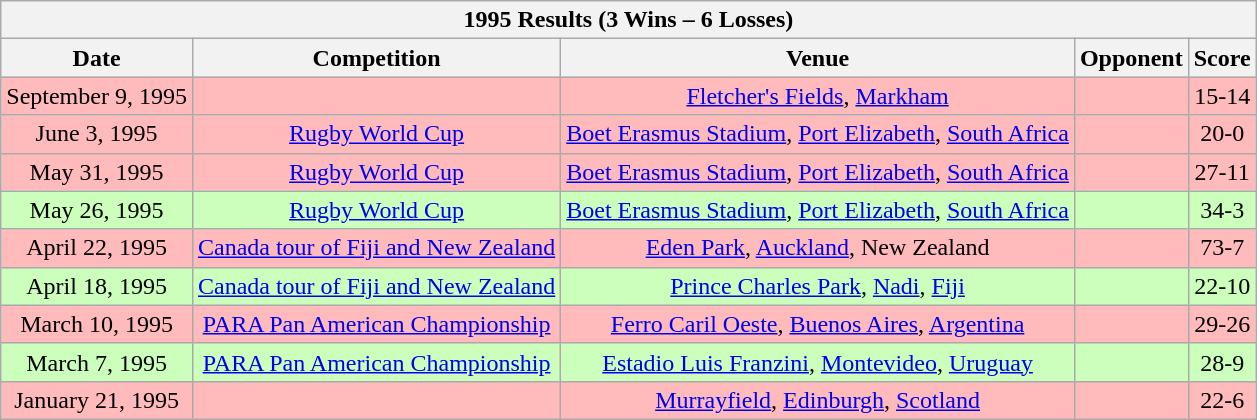<table class="wikitable sortable">
<tr>
<th colspan="5"><strong>1995 Results (3 Wins – 6 Losses)</strong></th>
</tr>
<tr>
<th>Date</th>
<th>Competition</th>
<th>Venue</th>
<th>Opponent</th>
<th>Score</th>
</tr>
<tr style="background:#fbb;">
<td align=center>September 9, 1995</td>
<td align=center></td>
<td align=center><a href='#'>Fletcher's Fields</a>, <a href='#'>Markham</a></td>
<td></td>
<td align=center>15-14</td>
</tr>
<tr style="background:#fbb;">
<td align=center>June 3, 1995</td>
<td align=center><a href='#'>Rugby World Cup</a></td>
<td align=center><a href='#'>Boet Erasmus Stadium</a>, <a href='#'>Port Elizabeth</a>, <a href='#'>South Africa</a></td>
<td></td>
<td align=center>20-0</td>
</tr>
<tr style="background:#fbb;">
<td align=center>May 31, 1995</td>
<td align=center><a href='#'>Rugby World Cup</a></td>
<td align=center><a href='#'>Boet Erasmus Stadium</a>, <a href='#'>Port Elizabeth</a>, <a href='#'>South Africa</a></td>
<td></td>
<td align=center>27-11</td>
</tr>
<tr style="background:#cfb;">
<td align=center>May 26, 1995</td>
<td align=center><a href='#'>Rugby World Cup</a></td>
<td align=center><a href='#'>Boet Erasmus Stadium</a>, <a href='#'>Port Elizabeth</a>, <a href='#'>South Africa</a></td>
<td></td>
<td align=center>34-3</td>
</tr>
<tr style="background:#fbb;">
<td align=center>April 22, 1995</td>
<td align=center><a href='#'>Canada tour of Fiji and New Zealand</a></td>
<td align=center><a href='#'>Eden Park</a>, <a href='#'>Auckland</a>, New Zealand</td>
<td></td>
<td align=center>73-7</td>
</tr>
<tr style="background:#cfb;">
<td align=center>April 18, 1995</td>
<td align=center><a href='#'>Canada tour of Fiji and New Zealand</a></td>
<td align=center><a href='#'>Prince Charles Park</a>, <a href='#'>Nadi</a>, <a href='#'>Fiji</a></td>
<td></td>
<td align=center>22-10</td>
</tr>
<tr style="background:#fbb;">
<td align=center>March 10, 1995</td>
<td align=center><a href='#'>PARA Pan American Championship</a></td>
<td align=center><a href='#'>Ferro Caril Oeste</a>, <a href='#'>Buenos Aires</a>, <a href='#'>Argentina</a></td>
<td></td>
<td align=center>29-26</td>
</tr>
<tr style="background:#cfb;">
<td align=center>March 7, 1995</td>
<td align=center><a href='#'>PARA Pan American Championship</a></td>
<td align=center><a href='#'>Estadio Luis Franzini</a>, <a href='#'>Montevideo</a>, <a href='#'>Uruguay</a></td>
<td></td>
<td align=center>28-9</td>
</tr>
<tr style="background:#fbb;">
<td align=center>January 21, 1995</td>
<td align=center></td>
<td align=center><a href='#'>Murrayfield</a>, <a href='#'>Edinburgh</a>, <a href='#'>Scotland</a></td>
<td></td>
<td align=center>22-6</td>
</tr>
</table>
